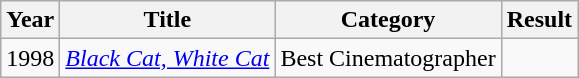<table class="wikitable">
<tr>
<th>Year</th>
<th>Title</th>
<th>Category</th>
<th>Result</th>
</tr>
<tr>
<td>1998</td>
<td><em><a href='#'>Black Cat, White Cat</a></em></td>
<td>Best Cinematographer</td>
<td></td>
</tr>
</table>
